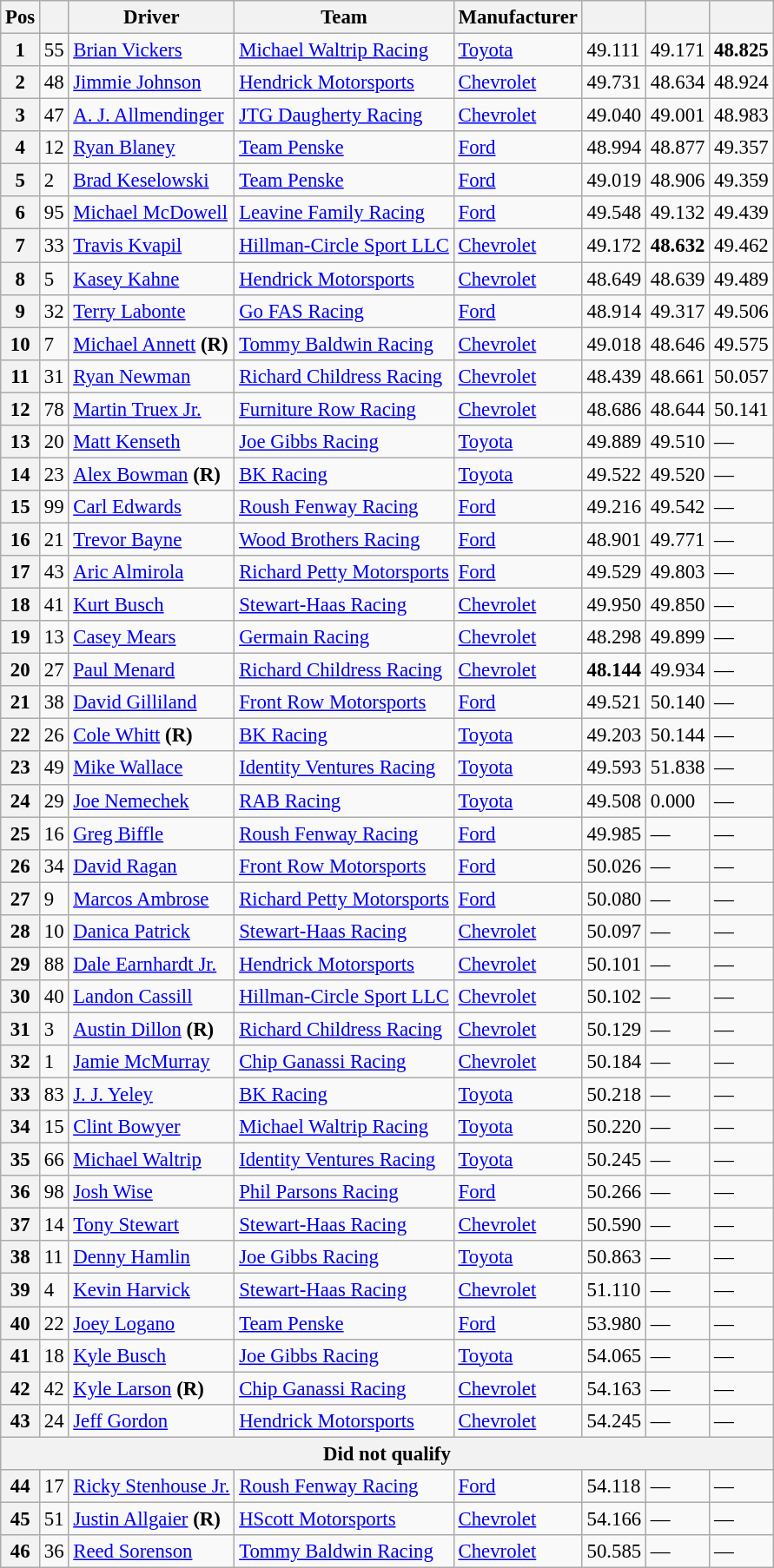<table class="wikitable" style="font-size:95%">
<tr>
<th>Pos</th>
<th></th>
<th>Driver</th>
<th>Team</th>
<th>Manufacturer</th>
<th></th>
<th></th>
<th></th>
</tr>
<tr>
<th>1</th>
<td>55</td>
<td><a href='#'>Brian Vickers</a></td>
<td><a href='#'>Michael Waltrip Racing</a></td>
<td><a href='#'>Toyota</a></td>
<td>49.111</td>
<td>49.171</td>
<td><strong>48.825</strong></td>
</tr>
<tr>
<th>2</th>
<td>48</td>
<td><a href='#'>Jimmie Johnson</a></td>
<td><a href='#'>Hendrick Motorsports</a></td>
<td><a href='#'>Chevrolet</a></td>
<td>49.731</td>
<td>48.634</td>
<td>48.924</td>
</tr>
<tr>
<th>3</th>
<td>47</td>
<td><a href='#'>A. J. Allmendinger</a></td>
<td><a href='#'>JTG Daugherty Racing</a></td>
<td><a href='#'>Chevrolet</a></td>
<td>49.040</td>
<td>49.001</td>
<td>48.983</td>
</tr>
<tr>
<th>4</th>
<td>12</td>
<td><a href='#'>Ryan Blaney</a></td>
<td><a href='#'>Team Penske</a></td>
<td><a href='#'>Ford</a></td>
<td>48.994</td>
<td>48.877</td>
<td>49.357</td>
</tr>
<tr>
<th>5</th>
<td>2</td>
<td><a href='#'>Brad Keselowski</a></td>
<td><a href='#'>Team Penske</a></td>
<td><a href='#'>Ford</a></td>
<td>49.019</td>
<td>48.906</td>
<td>49.359</td>
</tr>
<tr>
<th>6</th>
<td>95</td>
<td><a href='#'>Michael McDowell</a></td>
<td><a href='#'>Leavine Family Racing</a></td>
<td><a href='#'>Ford</a></td>
<td>49.548</td>
<td>49.132</td>
<td>49.439</td>
</tr>
<tr>
<th>7</th>
<td>33</td>
<td><a href='#'>Travis Kvapil</a></td>
<td><a href='#'>Hillman-Circle Sport LLC</a></td>
<td><a href='#'>Chevrolet</a></td>
<td>49.172</td>
<td><strong>48.632</strong></td>
<td>49.462</td>
</tr>
<tr>
<th>8</th>
<td>5</td>
<td><a href='#'>Kasey Kahne</a></td>
<td><a href='#'>Hendrick Motorsports</a></td>
<td><a href='#'>Chevrolet</a></td>
<td>48.649</td>
<td>48.639</td>
<td>49.489</td>
</tr>
<tr>
<th>9</th>
<td>32</td>
<td><a href='#'>Terry Labonte</a></td>
<td><a href='#'>Go FAS Racing</a></td>
<td><a href='#'>Ford</a></td>
<td>48.914</td>
<td>49.317</td>
<td>49.506</td>
</tr>
<tr>
<th>10</th>
<td>7</td>
<td><a href='#'>Michael Annett</a> <strong>(R)</strong></td>
<td><a href='#'>Tommy Baldwin Racing</a></td>
<td><a href='#'>Chevrolet</a></td>
<td>49.018</td>
<td>48.646</td>
<td>49.575</td>
</tr>
<tr>
<th>11</th>
<td>31</td>
<td><a href='#'>Ryan Newman</a></td>
<td><a href='#'>Richard Childress Racing</a></td>
<td><a href='#'>Chevrolet</a></td>
<td>48.439</td>
<td>48.661</td>
<td>50.057</td>
</tr>
<tr>
<th>12</th>
<td>78</td>
<td><a href='#'>Martin Truex Jr.</a></td>
<td><a href='#'>Furniture Row Racing</a></td>
<td><a href='#'>Chevrolet</a></td>
<td>48.686</td>
<td>48.644</td>
<td>50.141</td>
</tr>
<tr>
<th>13</th>
<td>20</td>
<td><a href='#'>Matt Kenseth</a></td>
<td><a href='#'>Joe Gibbs Racing</a></td>
<td><a href='#'>Toyota</a></td>
<td>49.889</td>
<td>49.510</td>
<td>—</td>
</tr>
<tr>
<th>14</th>
<td>23</td>
<td><a href='#'>Alex Bowman</a> <strong>(R)</strong></td>
<td><a href='#'>BK Racing</a></td>
<td><a href='#'>Toyota</a></td>
<td>49.522</td>
<td>49.520</td>
<td>—</td>
</tr>
<tr>
<th>15</th>
<td>99</td>
<td><a href='#'>Carl Edwards</a></td>
<td><a href='#'>Roush Fenway Racing</a></td>
<td><a href='#'>Ford</a></td>
<td>49.216</td>
<td>49.542</td>
<td>—</td>
</tr>
<tr>
<th>16</th>
<td>21</td>
<td><a href='#'>Trevor Bayne</a></td>
<td><a href='#'>Wood Brothers Racing</a></td>
<td><a href='#'>Ford</a></td>
<td>48.901</td>
<td>49.771</td>
<td>—</td>
</tr>
<tr>
<th>17</th>
<td>43</td>
<td><a href='#'>Aric Almirola</a></td>
<td><a href='#'>Richard Petty Motorsports</a></td>
<td><a href='#'>Ford</a></td>
<td>49.529</td>
<td>49.803</td>
<td>—</td>
</tr>
<tr>
<th>18</th>
<td>41</td>
<td><a href='#'>Kurt Busch</a></td>
<td><a href='#'>Stewart-Haas Racing</a></td>
<td><a href='#'>Chevrolet</a></td>
<td>49.950</td>
<td>49.850</td>
<td>—</td>
</tr>
<tr>
<th>19</th>
<td>13</td>
<td><a href='#'>Casey Mears</a></td>
<td><a href='#'>Germain Racing</a></td>
<td><a href='#'>Chevrolet</a></td>
<td>48.298</td>
<td>49.899</td>
<td>—</td>
</tr>
<tr>
<th>20</th>
<td>27</td>
<td><a href='#'>Paul Menard</a></td>
<td><a href='#'>Richard Childress Racing</a></td>
<td><a href='#'>Chevrolet</a></td>
<td><strong>48.144</strong></td>
<td>49.934</td>
<td>—</td>
</tr>
<tr>
<th>21</th>
<td>38</td>
<td><a href='#'>David Gilliland</a></td>
<td><a href='#'>Front Row Motorsports</a></td>
<td><a href='#'>Ford</a></td>
<td>49.521</td>
<td>50.140</td>
<td>—</td>
</tr>
<tr>
<th>22</th>
<td>26</td>
<td><a href='#'>Cole Whitt</a> <strong>(R)</strong></td>
<td><a href='#'>BK Racing</a></td>
<td><a href='#'>Toyota</a></td>
<td>49.203</td>
<td>50.144</td>
<td>—</td>
</tr>
<tr>
<th>23</th>
<td>49</td>
<td><a href='#'>Mike Wallace</a></td>
<td><a href='#'>Identity Ventures Racing</a></td>
<td><a href='#'>Toyota</a></td>
<td>49.593</td>
<td>51.838</td>
<td>—</td>
</tr>
<tr>
<th>24</th>
<td>29</td>
<td><a href='#'>Joe Nemechek</a></td>
<td><a href='#'>RAB Racing</a></td>
<td><a href='#'>Toyota</a></td>
<td>49.508</td>
<td>0.000</td>
<td>—</td>
</tr>
<tr>
<th>25</th>
<td>16</td>
<td><a href='#'>Greg Biffle</a></td>
<td><a href='#'>Roush Fenway Racing</a></td>
<td><a href='#'>Ford</a></td>
<td>49.985</td>
<td>—</td>
<td>—</td>
</tr>
<tr>
<th>26</th>
<td>34</td>
<td><a href='#'>David Ragan</a></td>
<td><a href='#'>Front Row Motorsports</a></td>
<td><a href='#'>Ford</a></td>
<td>50.026</td>
<td>—</td>
<td>—</td>
</tr>
<tr>
<th>27</th>
<td>9</td>
<td><a href='#'>Marcos Ambrose</a></td>
<td><a href='#'>Richard Petty Motorsports</a></td>
<td><a href='#'>Ford</a></td>
<td>50.080</td>
<td>—</td>
<td>—</td>
</tr>
<tr>
<th>28</th>
<td>10</td>
<td><a href='#'>Danica Patrick</a></td>
<td><a href='#'>Stewart-Haas Racing</a></td>
<td><a href='#'>Chevrolet</a></td>
<td>50.097</td>
<td>—</td>
<td>—</td>
</tr>
<tr>
<th>29</th>
<td>88</td>
<td><a href='#'>Dale Earnhardt Jr.</a></td>
<td><a href='#'>Hendrick Motorsports</a></td>
<td><a href='#'>Chevrolet</a></td>
<td>50.101</td>
<td>—</td>
<td>—</td>
</tr>
<tr>
<th>30</th>
<td>40</td>
<td><a href='#'>Landon Cassill</a></td>
<td><a href='#'>Hillman-Circle Sport LLC</a></td>
<td><a href='#'>Chevrolet</a></td>
<td>50.102</td>
<td>—</td>
<td>—</td>
</tr>
<tr>
<th>31</th>
<td>3</td>
<td><a href='#'>Austin Dillon</a> <strong>(R)</strong></td>
<td><a href='#'>Richard Childress Racing</a></td>
<td><a href='#'>Chevrolet</a></td>
<td>50.129</td>
<td>—</td>
<td>—</td>
</tr>
<tr>
<th>32</th>
<td>1</td>
<td><a href='#'>Jamie McMurray</a></td>
<td><a href='#'>Chip Ganassi Racing</a></td>
<td><a href='#'>Chevrolet</a></td>
<td>50.184</td>
<td>—</td>
<td>—</td>
</tr>
<tr>
<th>33</th>
<td>83</td>
<td><a href='#'>J. J. Yeley</a></td>
<td><a href='#'>BK Racing</a></td>
<td><a href='#'>Toyota</a></td>
<td>50.218</td>
<td>—</td>
<td>—</td>
</tr>
<tr>
<th>34</th>
<td>15</td>
<td><a href='#'>Clint Bowyer</a></td>
<td><a href='#'>Michael Waltrip Racing</a></td>
<td><a href='#'>Toyota</a></td>
<td>50.220</td>
<td>—</td>
<td>—</td>
</tr>
<tr>
<th>35</th>
<td>66</td>
<td><a href='#'>Michael Waltrip</a></td>
<td><a href='#'>Identity Ventures Racing</a></td>
<td><a href='#'>Toyota</a></td>
<td>50.245</td>
<td>—</td>
<td>—</td>
</tr>
<tr>
<th>36</th>
<td>98</td>
<td><a href='#'>Josh Wise</a></td>
<td><a href='#'>Phil Parsons Racing</a></td>
<td><a href='#'>Ford</a></td>
<td>50.266</td>
<td>—</td>
<td>—</td>
</tr>
<tr>
<th>37</th>
<td>14</td>
<td><a href='#'>Tony Stewart</a></td>
<td><a href='#'>Stewart-Haas Racing</a></td>
<td><a href='#'>Chevrolet</a></td>
<td>50.590</td>
<td>—</td>
<td>—</td>
</tr>
<tr>
<th>38</th>
<td>11</td>
<td><a href='#'>Denny Hamlin</a></td>
<td><a href='#'>Joe Gibbs Racing</a></td>
<td><a href='#'>Toyota</a></td>
<td>50.863</td>
<td>—</td>
<td>—</td>
</tr>
<tr>
<th>39</th>
<td>4</td>
<td><a href='#'>Kevin Harvick</a></td>
<td><a href='#'>Stewart-Haas Racing</a></td>
<td><a href='#'>Chevrolet</a></td>
<td>51.110</td>
<td>—</td>
<td>—</td>
</tr>
<tr>
<th>40</th>
<td>22</td>
<td><a href='#'>Joey Logano</a></td>
<td><a href='#'>Team Penske</a></td>
<td><a href='#'>Ford</a></td>
<td>53.980</td>
<td>—</td>
<td>—</td>
</tr>
<tr>
<th>41</th>
<td>18</td>
<td><a href='#'>Kyle Busch</a></td>
<td><a href='#'>Joe Gibbs Racing</a></td>
<td><a href='#'>Toyota</a></td>
<td>54.065</td>
<td>—</td>
<td>—</td>
</tr>
<tr>
<th>42</th>
<td>42</td>
<td><a href='#'>Kyle Larson</a> <strong>(R)</strong></td>
<td><a href='#'>Chip Ganassi Racing</a></td>
<td><a href='#'>Chevrolet</a></td>
<td>54.163</td>
<td>—</td>
<td>—</td>
</tr>
<tr>
<th>43</th>
<td>24</td>
<td><a href='#'>Jeff Gordon</a></td>
<td><a href='#'>Hendrick Motorsports</a></td>
<td><a href='#'>Chevrolet</a></td>
<td>54.245</td>
<td>—</td>
<td>—</td>
</tr>
<tr>
<th colspan="8">Did not qualify</th>
</tr>
<tr>
<th>44</th>
<td>17</td>
<td><a href='#'>Ricky Stenhouse Jr.</a></td>
<td><a href='#'>Roush Fenway Racing</a></td>
<td><a href='#'>Ford</a></td>
<td>54.118</td>
<td>—</td>
<td>—</td>
</tr>
<tr>
<th>45</th>
<td>51</td>
<td><a href='#'>Justin Allgaier</a> <strong>(R)</strong></td>
<td><a href='#'>HScott Motorsports</a></td>
<td><a href='#'>Chevrolet</a></td>
<td>54.166</td>
<td>—</td>
<td>—</td>
</tr>
<tr>
<th>46</th>
<td>36</td>
<td><a href='#'>Reed Sorenson</a></td>
<td><a href='#'>Tommy Baldwin Racing</a></td>
<td><a href='#'>Chevrolet</a></td>
<td>50.585</td>
<td>—</td>
<td>—</td>
</tr>
</table>
